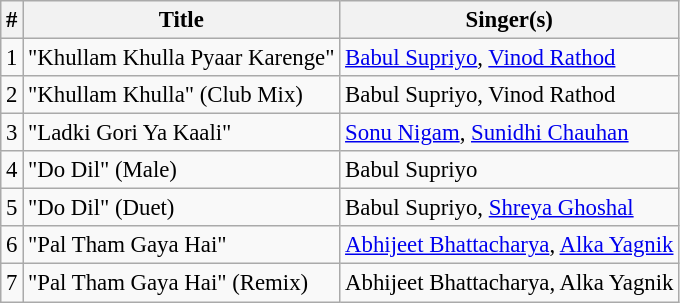<table class="wikitable" style="font-size:95%;">
<tr>
<th>#</th>
<th>Title</th>
<th>Singer(s)</th>
</tr>
<tr>
<td>1</td>
<td>"Khullam Khulla Pyaar Karenge"</td>
<td><a href='#'>Babul Supriyo</a>, <a href='#'>Vinod Rathod</a></td>
</tr>
<tr>
<td>2</td>
<td>"Khullam Khulla" (Club Mix)</td>
<td>Babul Supriyo, Vinod Rathod</td>
</tr>
<tr>
<td>3</td>
<td>"Ladki Gori Ya Kaali"</td>
<td><a href='#'>Sonu Nigam</a>, <a href='#'>Sunidhi Chauhan</a></td>
</tr>
<tr>
<td>4</td>
<td>"Do Dil" (Male)</td>
<td>Babul Supriyo</td>
</tr>
<tr>
<td>5</td>
<td>"Do Dil" (Duet)</td>
<td>Babul Supriyo, <a href='#'>Shreya Ghoshal</a></td>
</tr>
<tr>
<td>6</td>
<td>"Pal Tham Gaya Hai"</td>
<td><a href='#'>Abhijeet Bhattacharya</a>, <a href='#'>Alka Yagnik</a></td>
</tr>
<tr>
<td>7</td>
<td>"Pal Tham Gaya Hai" (Remix)</td>
<td>Abhijeet Bhattacharya, Alka Yagnik</td>
</tr>
</table>
